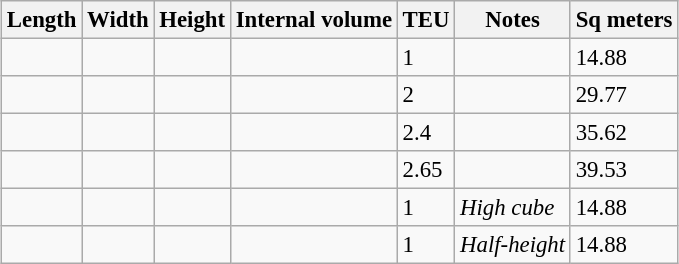<table class="wikitable sortable" style="margin-left:1em; font-size:95%;">
<tr>
<th>Length</th>
<th>Width</th>
<th>Height</th>
<th>Internal volume</th>
<th>TEU</th>
<th class="unsortable">Notes</th>
<th>Sq meters</th>
</tr>
<tr>
<td></td>
<td></td>
<td></td>
<td></td>
<td>1</td>
<td></td>
<td>14.88</td>
</tr>
<tr>
<td></td>
<td></td>
<td></td>
<td></td>
<td>2</td>
<td></td>
<td>29.77</td>
</tr>
<tr>
<td></td>
<td></td>
<td></td>
<td></td>
<td>2.4</td>
<td></td>
<td>35.62</td>
</tr>
<tr>
<td></td>
<td></td>
<td></td>
<td></td>
<td>2.65</td>
<td></td>
<td>39.53</td>
</tr>
<tr>
<td></td>
<td></td>
<td></td>
<td></td>
<td>1</td>
<td><em>High cube</em></td>
<td>14.88</td>
</tr>
<tr>
<td></td>
<td></td>
<td></td>
<td></td>
<td>1</td>
<td><em>Half-height</em></td>
<td>14.88</td>
</tr>
</table>
